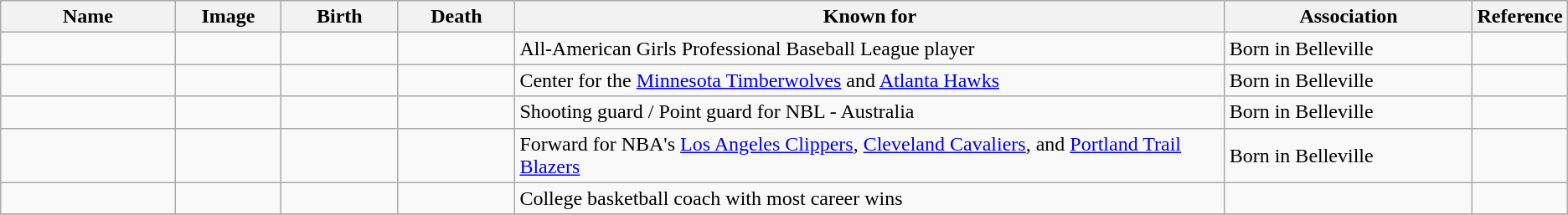<table class="wikitable sortable">
<tr>
<th scope="col" width="140">Name</th>
<th scope="col" width="80" class="unsortable">Image</th>
<th scope="col" width="90">Birth</th>
<th scope="col" width="90">Death</th>
<th scope="col" width="600" class="unsortable">Known for</th>
<th scope="col" width="200" class="unsortable">Association</th>
<th scope="col" width="30" class="unsortable">Reference</th>
</tr>
<tr>
<td></td>
<td></td>
<td align=right></td>
<td></td>
<td>All-American Girls Professional Baseball League player</td>
<td>Born in Belleville</td>
<td align="center"></td>
</tr>
<tr>
<td></td>
<td></td>
<td align=right></td>
<td></td>
<td>Center for the <a href='#'>Minnesota Timberwolves</a> and <a href='#'>Atlanta Hawks</a></td>
<td>Born in Belleville</td>
<td align="center"></td>
</tr>
<tr>
<td></td>
<td></td>
<td align=right></td>
<td></td>
<td>Shooting guard / Point guard for NBL - Australia</td>
<td>Born in Belleville</td>
<td align="center"></td>
</tr>
<tr>
<td></td>
<td></td>
<td align=right></td>
<td></td>
<td>Forward for NBA's <a href='#'>Los Angeles Clippers</a>, <a href='#'>Cleveland Cavaliers</a>, and <a href='#'>Portland Trail Blazers</a></td>
<td>Born in Belleville</td>
<td align="center"></td>
</tr>
<tr>
<td></td>
<td></td>
<td align=right></td>
<td></td>
<td>College basketball coach with most career wins</td>
<td></td>
<td align="center"></td>
</tr>
<tr>
</tr>
</table>
